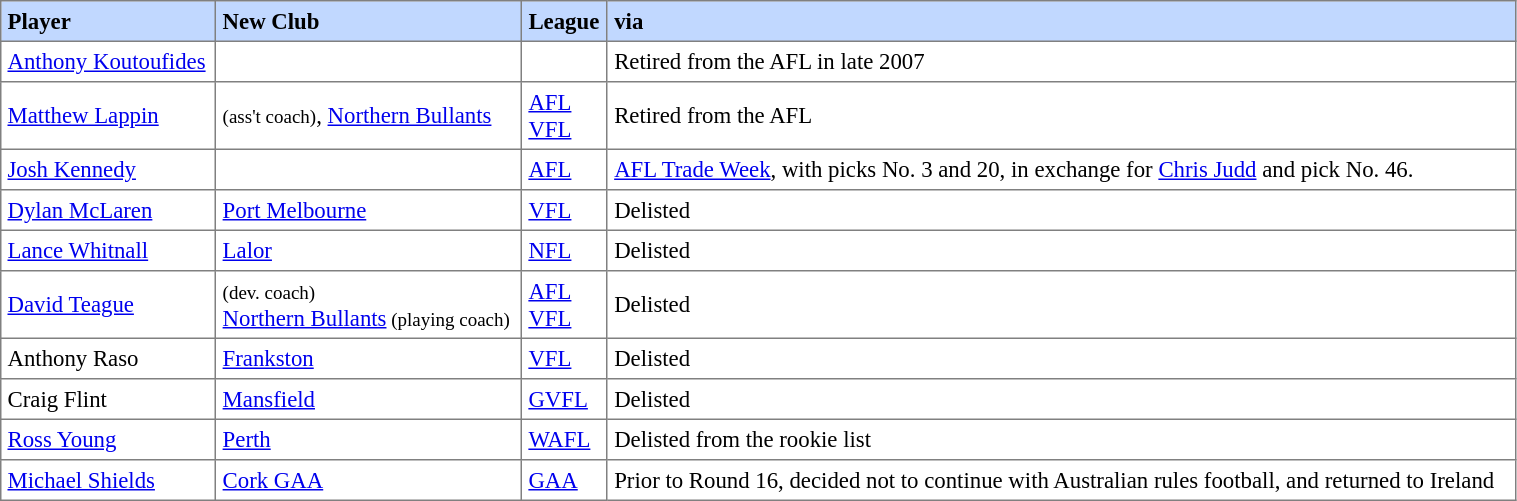<table border="1" cellpadding="4" cellspacing="0"  style="text-align:left; font-size:95%; border-collapse:collapse; width:80%;">
<tr style="background:#C1D8FF;">
<th>Player</th>
<th>New Club</th>
<th>League</th>
<th>via</th>
</tr>
<tr>
<td> <a href='#'>Anthony Koutoufides</a></td>
<td></td>
<td></td>
<td>Retired from the AFL in late 2007</td>
</tr>
<tr>
<td> <a href='#'>Matthew Lappin</a></td>
<td><small> (ass't coach)</small>, <a href='#'>Northern Bullants</a></td>
<td><a href='#'>AFL</a><br><a href='#'>VFL</a></td>
<td>Retired from the AFL</td>
</tr>
<tr>
<td> <a href='#'>Josh Kennedy</a></td>
<td></td>
<td><a href='#'>AFL</a></td>
<td><a href='#'>AFL Trade Week</a>, with picks No. 3 and 20, in exchange for <a href='#'>Chris Judd</a> and pick No. 46.</td>
</tr>
<tr>
<td> <a href='#'>Dylan McLaren</a></td>
<td><a href='#'>Port Melbourne</a></td>
<td><a href='#'>VFL</a></td>
<td>Delisted</td>
</tr>
<tr>
<td> <a href='#'>Lance Whitnall</a></td>
<td><a href='#'>Lalor</a></td>
<td><a href='#'>NFL</a></td>
<td>Delisted</td>
</tr>
<tr>
<td> <a href='#'>David Teague</a></td>
<td><small> (dev. coach)</small><br><a href='#'>Northern Bullants</a><small> (playing coach)</small></td>
<td><a href='#'>AFL</a><br><a href='#'>VFL</a></td>
<td>Delisted</td>
</tr>
<tr>
<td> Anthony Raso</td>
<td><a href='#'>Frankston</a></td>
<td><a href='#'>VFL</a></td>
<td>Delisted</td>
</tr>
<tr>
<td> Craig Flint</td>
<td><a href='#'>Mansfield</a></td>
<td><a href='#'>GVFL</a></td>
<td>Delisted</td>
</tr>
<tr>
<td> <a href='#'>Ross Young</a></td>
<td><a href='#'>Perth</a></td>
<td><a href='#'>WAFL</a></td>
<td>Delisted from the rookie list</td>
</tr>
<tr>
<td> <a href='#'>Michael Shields</a></td>
<td><a href='#'>Cork GAA</a></td>
<td><a href='#'>GAA</a></td>
<td>Prior to Round 16, decided not to continue with Australian rules football, and returned to Ireland</td>
</tr>
</table>
